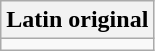<table class="wikitable">
<tr>
<th>Latin original</th>
</tr>
<tr style="vertical-align: top; white-space: nowrap;">
<td></td>
</tr>
</table>
